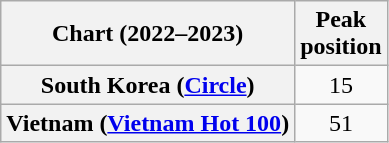<table class="wikitable sortable plainrowheaders" style="text-align:center">
<tr>
<th scope="col">Chart (2022–2023)</th>
<th scope="col">Peak<br>position</th>
</tr>
<tr>
<th scope="row">South Korea (<a href='#'>Circle</a>)</th>
<td>15</td>
</tr>
<tr>
<th scope="row">Vietnam (<a href='#'>Vietnam Hot 100</a>)</th>
<td>51</td>
</tr>
</table>
